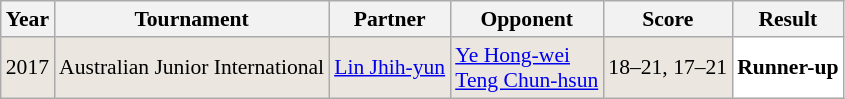<table class="sortable wikitable" style="font-size: 90%;">
<tr>
<th>Year</th>
<th>Tournament</th>
<th>Partner</th>
<th>Opponent</th>
<th>Score</th>
<th>Result</th>
</tr>
<tr style="background:#EBE7E0">
<td align="center">2017</td>
<td align="left">Australian Junior International</td>
<td align="left"> <a href='#'>Lin Jhih-yun</a></td>
<td align="left"> <a href='#'>Ye Hong-wei</a> <br>  <a href='#'>Teng Chun-hsun</a></td>
<td align="left">18–21, 17–21</td>
<td style="text-align:left; background:white"> <strong>Runner-up</strong></td>
</tr>
</table>
